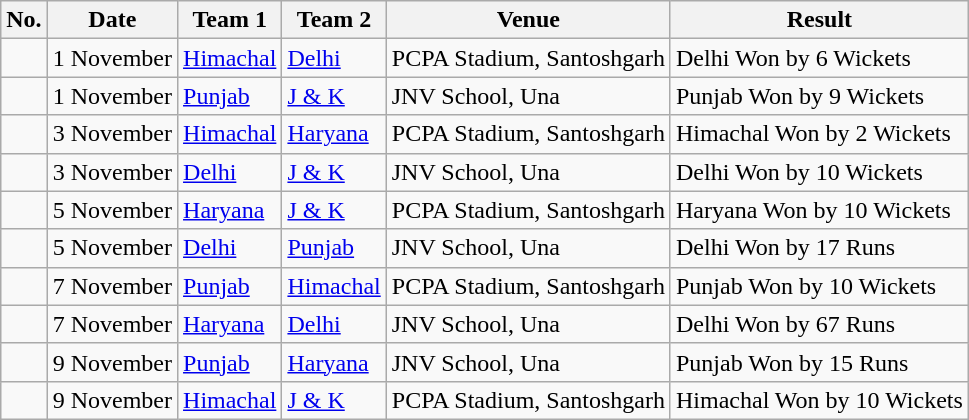<table class="wikitable collapsible collapsed">
<tr>
<th>No.</th>
<th>Date</th>
<th>Team 1</th>
<th>Team 2</th>
<th>Venue</th>
<th>Result</th>
</tr>
<tr>
<td> </td>
<td>1 November</td>
<td><a href='#'>Himachal</a></td>
<td><a href='#'>Delhi</a></td>
<td>PCPA Stadium, Santoshgarh</td>
<td>Delhi Won by 6 Wickets</td>
</tr>
<tr>
<td> </td>
<td>1 November</td>
<td><a href='#'>Punjab</a></td>
<td><a href='#'>J & K</a></td>
<td>JNV School, Una</td>
<td>Punjab Won by 9 Wickets</td>
</tr>
<tr>
<td> </td>
<td>3 November</td>
<td><a href='#'>Himachal</a></td>
<td><a href='#'>Haryana</a></td>
<td>PCPA Stadium, Santoshgarh</td>
<td>Himachal Won by 2 Wickets</td>
</tr>
<tr>
<td> </td>
<td>3 November</td>
<td><a href='#'>Delhi</a></td>
<td><a href='#'>J & K</a></td>
<td>JNV School, Una</td>
<td>Delhi Won by 10 Wickets</td>
</tr>
<tr>
<td> </td>
<td>5 November</td>
<td><a href='#'>Haryana</a></td>
<td><a href='#'>J & K</a></td>
<td>PCPA Stadium, Santoshgarh</td>
<td>Haryana Won by 10 Wickets</td>
</tr>
<tr>
<td> </td>
<td>5 November</td>
<td><a href='#'>Delhi</a></td>
<td><a href='#'>Punjab</a></td>
<td>JNV School, Una</td>
<td>Delhi Won by 17 Runs</td>
</tr>
<tr>
<td> </td>
<td>7 November</td>
<td><a href='#'>Punjab</a></td>
<td><a href='#'>Himachal</a></td>
<td>PCPA Stadium, Santoshgarh</td>
<td>Punjab Won by 10 Wickets</td>
</tr>
<tr>
<td> </td>
<td>7 November</td>
<td><a href='#'>Haryana</a></td>
<td><a href='#'>Delhi</a></td>
<td>JNV School, Una</td>
<td>Delhi Won by 67 Runs</td>
</tr>
<tr>
<td> </td>
<td>9 November</td>
<td><a href='#'>Punjab</a></td>
<td><a href='#'>Haryana</a></td>
<td>JNV School, Una</td>
<td>Punjab Won by 15 Runs</td>
</tr>
<tr>
<td> </td>
<td>9 November</td>
<td><a href='#'>Himachal</a></td>
<td><a href='#'>J & K</a></td>
<td>PCPA Stadium, Santoshgarh</td>
<td>Himachal Won by 10 Wickets</td>
</tr>
</table>
